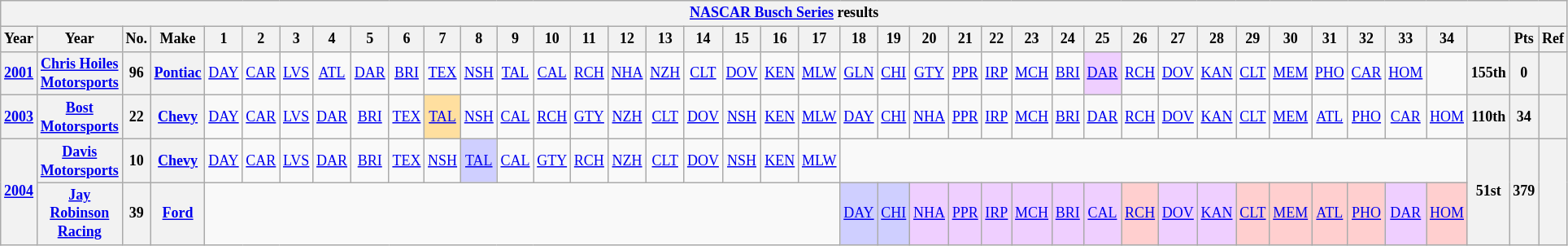<table class="wikitable" style="text-align:center; font-size:75%">
<tr>
<th colspan=41><a href='#'>NASCAR Busch Series</a> results</th>
</tr>
<tr>
<th>Year</th>
<th>Year</th>
<th>No.</th>
<th>Make</th>
<th>1</th>
<th>2</th>
<th>3</th>
<th>4</th>
<th>5</th>
<th>6</th>
<th>7</th>
<th>8</th>
<th>9</th>
<th>10</th>
<th>11</th>
<th>12</th>
<th>13</th>
<th>14</th>
<th>15</th>
<th>16</th>
<th>17</th>
<th>18</th>
<th>19</th>
<th>20</th>
<th>21</th>
<th>22</th>
<th>23</th>
<th>24</th>
<th>25</th>
<th>26</th>
<th>27</th>
<th>28</th>
<th>29</th>
<th>30</th>
<th>31</th>
<th>32</th>
<th>33</th>
<th>34</th>
<th></th>
<th>Pts</th>
<th>Ref</th>
</tr>
<tr>
<th><a href='#'>2001</a></th>
<th><a href='#'>Chris Hoiles Motorsports</a></th>
<th>96</th>
<th><a href='#'>Pontiac</a></th>
<td><a href='#'>DAY</a></td>
<td><a href='#'>CAR</a></td>
<td><a href='#'>LVS</a></td>
<td><a href='#'>ATL</a></td>
<td><a href='#'>DAR</a></td>
<td><a href='#'>BRI</a></td>
<td><a href='#'>TEX</a></td>
<td><a href='#'>NSH</a></td>
<td><a href='#'>TAL</a></td>
<td><a href='#'>CAL</a></td>
<td><a href='#'>RCH</a></td>
<td><a href='#'>NHA</a></td>
<td><a href='#'>NZH</a></td>
<td><a href='#'>CLT</a></td>
<td><a href='#'>DOV</a></td>
<td><a href='#'>KEN</a></td>
<td><a href='#'>MLW</a></td>
<td><a href='#'>GLN</a></td>
<td><a href='#'>CHI</a></td>
<td><a href='#'>GTY</a></td>
<td><a href='#'>PPR</a></td>
<td><a href='#'>IRP</a></td>
<td><a href='#'>MCH</a></td>
<td><a href='#'>BRI</a></td>
<td style="background:#EFCFFF;"><a href='#'>DAR</a><br></td>
<td><a href='#'>RCH</a></td>
<td><a href='#'>DOV</a></td>
<td><a href='#'>KAN</a></td>
<td><a href='#'>CLT</a></td>
<td><a href='#'>MEM</a></td>
<td><a href='#'>PHO</a></td>
<td><a href='#'>CAR</a></td>
<td><a href='#'>HOM</a></td>
<td></td>
<th>155th</th>
<th>0</th>
<th></th>
</tr>
<tr>
<th><a href='#'>2003</a></th>
<th><a href='#'>Bost Motorsports</a></th>
<th>22</th>
<th><a href='#'>Chevy</a></th>
<td><a href='#'>DAY</a></td>
<td><a href='#'>CAR</a></td>
<td><a href='#'>LVS</a></td>
<td><a href='#'>DAR</a></td>
<td><a href='#'>BRI</a></td>
<td><a href='#'>TEX</a></td>
<td style="background:#FFDF9F;"><a href='#'>TAL</a><br></td>
<td><a href='#'>NSH</a></td>
<td><a href='#'>CAL</a></td>
<td><a href='#'>RCH</a></td>
<td><a href='#'>GTY</a></td>
<td><a href='#'>NZH</a></td>
<td><a href='#'>CLT</a></td>
<td><a href='#'>DOV</a></td>
<td><a href='#'>NSH</a></td>
<td><a href='#'>KEN</a></td>
<td><a href='#'>MLW</a></td>
<td><a href='#'>DAY</a></td>
<td><a href='#'>CHI</a></td>
<td><a href='#'>NHA</a></td>
<td><a href='#'>PPR</a></td>
<td><a href='#'>IRP</a></td>
<td><a href='#'>MCH</a></td>
<td><a href='#'>BRI</a></td>
<td><a href='#'>DAR</a></td>
<td><a href='#'>RCH</a></td>
<td><a href='#'>DOV</a></td>
<td><a href='#'>KAN</a></td>
<td><a href='#'>CLT</a></td>
<td><a href='#'>MEM</a></td>
<td><a href='#'>ATL</a></td>
<td><a href='#'>PHO</a></td>
<td><a href='#'>CAR</a></td>
<td><a href='#'>HOM</a></td>
<th>110th</th>
<th>34</th>
<th></th>
</tr>
<tr>
<th rowspan=2><a href='#'>2004</a></th>
<th><a href='#'>Davis Motorsports</a></th>
<th>10</th>
<th><a href='#'>Chevy</a></th>
<td><a href='#'>DAY</a></td>
<td><a href='#'>CAR</a></td>
<td><a href='#'>LVS</a></td>
<td><a href='#'>DAR</a></td>
<td><a href='#'>BRI</a></td>
<td><a href='#'>TEX</a></td>
<td><a href='#'>NSH</a></td>
<td style="background:#CFCFFF;"><a href='#'>TAL</a><br></td>
<td><a href='#'>CAL</a></td>
<td><a href='#'>GTY</a></td>
<td><a href='#'>RCH</a></td>
<td><a href='#'>NZH</a></td>
<td><a href='#'>CLT</a></td>
<td><a href='#'>DOV</a></td>
<td><a href='#'>NSH</a></td>
<td><a href='#'>KEN</a></td>
<td><a href='#'>MLW</a></td>
<td colspan=17></td>
<th rowspan=2>51st</th>
<th rowspan=2>379</th>
<th rowspan=2></th>
</tr>
<tr>
<th><a href='#'>Jay Robinson Racing</a></th>
<th>39</th>
<th><a href='#'>Ford</a></th>
<td colspan=17></td>
<td style="background:#CFCFFF;"><a href='#'>DAY</a><br></td>
<td style="background:#CFCFFF;"><a href='#'>CHI</a><br></td>
<td style="background:#EFCFFF;"><a href='#'>NHA</a><br></td>
<td style="background:#EFCFFF;"><a href='#'>PPR</a><br></td>
<td style="background:#EFCFFF;"><a href='#'>IRP</a><br></td>
<td style="background:#EFCFFF;"><a href='#'>MCH</a><br></td>
<td style="background:#EFCFFF;"><a href='#'>BRI</a><br></td>
<td style="background:#EFCFFF;"><a href='#'>CAL</a><br></td>
<td style="background:#FFCFCF;"><a href='#'>RCH</a><br></td>
<td style="background:#EFCFFF;"><a href='#'>DOV</a><br></td>
<td style="background:#EFCFFF;"><a href='#'>KAN</a><br></td>
<td style="background:#FFCFCF;"><a href='#'>CLT</a><br></td>
<td style="background:#FFCFCF;"><a href='#'>MEM</a><br></td>
<td style="background:#FFCFCF;"><a href='#'>ATL</a><br></td>
<td style="background:#FFCFCF;"><a href='#'>PHO</a><br></td>
<td style="background:#EFCFFF;"><a href='#'>DAR</a><br></td>
<td style="background:#FFCFCF;"><a href='#'>HOM</a><br></td>
</tr>
</table>
